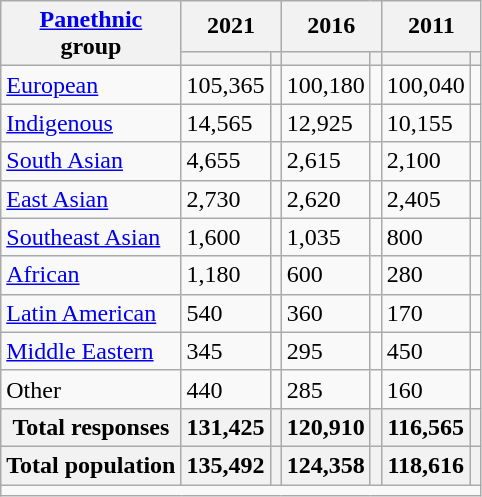<table class="wikitable collapsible sortable">
<tr>
<th rowspan="2"><a href='#'>Panethnic</a><br>group</th>
<th colspan="2">2021</th>
<th colspan="2">2016</th>
<th colspan="2">2011</th>
</tr>
<tr>
<th><a href='#'></a></th>
<th></th>
<th></th>
<th></th>
<th></th>
<th></th>
</tr>
<tr>
<td><a href='#'>European</a></td>
<td>105,365</td>
<td></td>
<td>100,180</td>
<td></td>
<td>100,040</td>
<td></td>
</tr>
<tr>
<td><a href='#'>Indigenous</a></td>
<td>14,565</td>
<td></td>
<td>12,925</td>
<td></td>
<td>10,155</td>
<td></td>
</tr>
<tr>
<td><a href='#'>South Asian</a></td>
<td>4,655</td>
<td></td>
<td>2,615</td>
<td></td>
<td>2,100</td>
<td></td>
</tr>
<tr>
<td><a href='#'>East Asian</a></td>
<td>2,730</td>
<td></td>
<td>2,620</td>
<td></td>
<td>2,405</td>
<td></td>
</tr>
<tr>
<td><a href='#'>Southeast Asian</a></td>
<td>1,600</td>
<td></td>
<td>1,035</td>
<td></td>
<td>800</td>
<td></td>
</tr>
<tr>
<td><a href='#'>African</a></td>
<td>1,180</td>
<td></td>
<td>600</td>
<td></td>
<td>280</td>
<td></td>
</tr>
<tr>
<td><a href='#'>Latin American</a></td>
<td>540</td>
<td></td>
<td>360</td>
<td></td>
<td>170</td>
<td></td>
</tr>
<tr>
<td><a href='#'>Middle Eastern</a></td>
<td>345</td>
<td></td>
<td>295</td>
<td></td>
<td>450</td>
<td></td>
</tr>
<tr>
<td>Other</td>
<td>440</td>
<td></td>
<td>285</td>
<td></td>
<td>160</td>
<td></td>
</tr>
<tr>
<th>Total responses</th>
<th>131,425</th>
<th></th>
<th>120,910</th>
<th></th>
<th>116,565</th>
<th></th>
</tr>
<tr>
<th>Total population</th>
<th>135,492</th>
<th></th>
<th>124,358</th>
<th></th>
<th>118,616</th>
<th></th>
</tr>
<tr class="sortbottom">
<td colspan="15"></td>
</tr>
</table>
